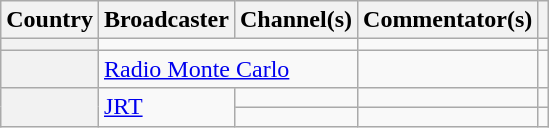<table class="wikitable plainrowheaders">
<tr>
<th scope="col">Country</th>
<th scope="col">Broadcaster</th>
<th scope="col">Channel(s)</th>
<th scope="col">Commentator(s)</th>
<th scope="col"></th>
</tr>
<tr>
<th scope="row"></th>
<td colspan="2"></td>
<td></td>
<td style="text-align:center"></td>
</tr>
<tr>
<th scope="rowgroup"></th>
<td colspan="2"><a href='#'>Radio Monte Carlo</a></td>
<td></td>
<td style="text-align:center"></td>
</tr>
<tr>
<th scope="rowgroup" rowspan="2"></th>
<td rowspan="2"><a href='#'>JRT</a></td>
<td></td>
<td></td>
<td style="text-align:center"></td>
</tr>
<tr>
<td></td>
<td></td>
<td style="text-align:center"></td>
</tr>
</table>
